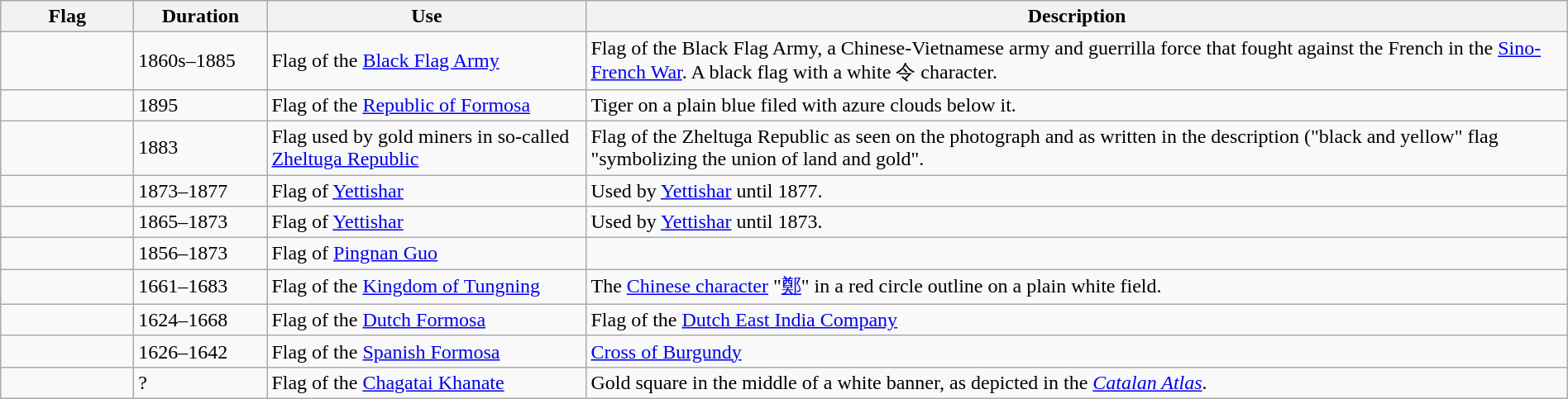<table class="wikitable" width="100%">
<tr>
<th style="width:100px;">Flag</th>
<th style="width:100px;">Duration</th>
<th style="width:250px;">Use</th>
<th style="min-width:250px">Description</th>
</tr>
<tr>
<td></td>
<td>1860s–1885</td>
<td>Flag of the <a href='#'>Black Flag Army</a></td>
<td>Flag of the Black Flag Army, a Chinese-Vietnamese army and guerrilla force that fought against the French in the <a href='#'>Sino-French War</a>. A black flag with a white 令 character.</td>
</tr>
<tr>
<td></td>
<td>1895</td>
<td>Flag of the <a href='#'>Republic of Formosa</a></td>
<td>Tiger on a plain blue filed with azure clouds below it.</td>
</tr>
<tr>
<td></td>
<td>1883</td>
<td>Flag used by gold miners in so-called <a href='#'>Zheltuga Republic</a></td>
<td>Flag of the Zheltuga Republic as seen on the photograph and as written in the description ("black and yellow" flag "symbolizing the union of land and gold".</td>
</tr>
<tr>
<td></td>
<td>1873–1877</td>
<td>Flag of <a href='#'>Yettishar</a></td>
<td>Used by <a href='#'>Yettishar</a> until 1877.</td>
</tr>
<tr>
<td></td>
<td>1865–1873</td>
<td>Flag of <a href='#'>Yettishar</a></td>
<td>Used by <a href='#'>Yettishar</a> until 1873.</td>
</tr>
<tr>
<td></td>
<td>1856–1873</td>
<td>Flag of <a href='#'>Pingnan Guo</a></td>
<td></td>
</tr>
<tr>
<td></td>
<td>1661–1683</td>
<td>Flag of the <a href='#'>Kingdom of Tungning</a></td>
<td>The <a href='#'>Chinese character</a> "<a href='#'>鄭</a>" in a red circle outline on a plain white field.</td>
</tr>
<tr>
<td></td>
<td>1624–1668</td>
<td>Flag of the <a href='#'>Dutch Formosa</a></td>
<td>Flag of the <a href='#'>Dutch East India Company</a></td>
</tr>
<tr>
<td></td>
<td>1626–1642</td>
<td>Flag of the <a href='#'>Spanish Formosa</a></td>
<td><a href='#'>Cross of Burgundy</a></td>
</tr>
<tr>
<td></td>
<td>?</td>
<td>Flag of the <a href='#'>Chagatai Khanate</a></td>
<td>Gold square in the middle of a white banner, as depicted in the <em><a href='#'>Catalan Atlas</a></em>.</td>
</tr>
</table>
